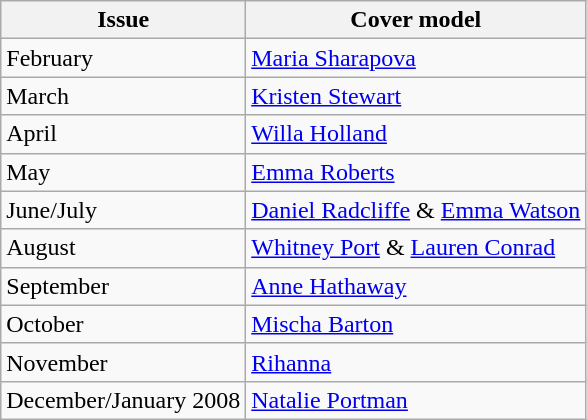<table class="sortable wikitable">
<tr>
<th>Issue</th>
<th>Cover model</th>
</tr>
<tr>
<td>February</td>
<td><a href='#'>Maria Sharapova</a></td>
</tr>
<tr>
<td>March</td>
<td><a href='#'>Kristen Stewart</a></td>
</tr>
<tr>
<td>April</td>
<td><a href='#'>Willa Holland</a></td>
</tr>
<tr>
<td>May</td>
<td><a href='#'>Emma Roberts</a></td>
</tr>
<tr>
<td>June/July</td>
<td><a href='#'>Daniel Radcliffe</a> & <a href='#'>Emma Watson</a></td>
</tr>
<tr>
<td>August</td>
<td><a href='#'>Whitney Port</a> & <a href='#'>Lauren Conrad</a></td>
</tr>
<tr>
<td>September</td>
<td><a href='#'>Anne Hathaway</a></td>
</tr>
<tr>
<td>October</td>
<td><a href='#'>Mischa Barton</a></td>
</tr>
<tr>
<td>November</td>
<td><a href='#'>Rihanna</a></td>
</tr>
<tr>
<td>December/January 2008</td>
<td><a href='#'>Natalie Portman</a></td>
</tr>
</table>
